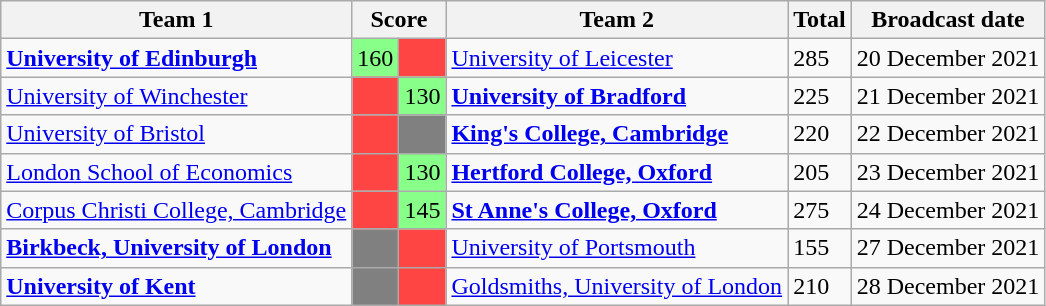<table class="wikitable">
<tr>
<th>Team 1</th>
<th colspan=2>Score</th>
<th>Team 2</th>
<th>Total</th>
<th>Broadcast date</th>
</tr>
<tr>
<td><strong><a href='#'>University of Edinburgh</a></strong></td>
<td style="background:#88ff88">160</td>
<td style="background:#f44;"></td>
<td><a href='#'>University of Leicester</a></td>
<td>285</td>
<td>20 December 2021</td>
</tr>
<tr>
<td><a href='#'>University of Winchester</a></td>
<td style="background:#f44;"></td>
<td style="background:#88ff88">130</td>
<td><strong><a href='#'>University of Bradford</a></strong></td>
<td>225</td>
<td>21 December 2021</td>
</tr>
<tr>
<td><a href='#'>University of Bristol</a></td>
<td style="background:#f44;"></td>
<td style="background:grey"></td>
<td><strong><a href='#'>King's College, Cambridge</a></strong></td>
<td>220</td>
<td>22 December 2021</td>
</tr>
<tr>
<td><a href='#'>London School of Economics</a></td>
<td style="background:#f44;"></td>
<td style="background:#88ff88">130</td>
<td><strong><a href='#'>Hertford College, Oxford</a></strong></td>
<td>205</td>
<td>23 December 2021</td>
</tr>
<tr>
<td><a href='#'>Corpus Christi College, Cambridge</a></td>
<td style="background:#f44;"></td>
<td style="background:#88ff88">145</td>
<td><strong><a href='#'>St Anne's College, Oxford</a></strong></td>
<td>275</td>
<td>24 December 2021</td>
</tr>
<tr>
<td><strong><a href='#'>Birkbeck, University of London</a></strong></td>
<td style="background:grey"></td>
<td style="background:#f44;"></td>
<td><a href='#'>University of Portsmouth</a></td>
<td>155</td>
<td>27 December 2021</td>
</tr>
<tr>
<td><strong><a href='#'>University of Kent</a></strong></td>
<td style="background:grey"></td>
<td style="background:#f44"></td>
<td><a href='#'>Goldsmiths, University of London</a></td>
<td>210</td>
<td>28 December 2021</td>
</tr>
</table>
